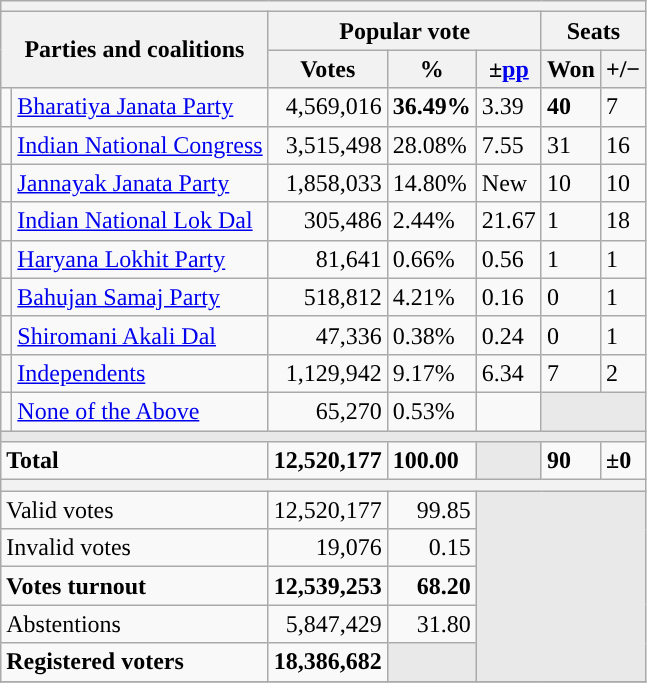<table class="wikitable sortable">
<tr>
<th colspan=10></th>
</tr>
<tr>
<th colspan="2" rowspan="2">Parties and coalitions</th>
<th colspan="3">Popular vote</th>
<th colspan="2">Seats</th>
</tr>
<tr>
<th>Votes</th>
<th>%</th>
<th>±<a href='#'>pp</a></th>
<th>Won</th>
<th><strong>+/−</strong></th>
</tr>
<tr>
<td></td>
<td><a href='#'>Bharatiya Janata Party</a></td>
<td align="right">4,569,016</td>
<td><strong>36.49%</strong></td>
<td>3.39</td>
<td><strong>40</strong></td>
<td>7</td>
</tr>
<tr>
<td></td>
<td><a href='#'>Indian National Congress</a></td>
<td align="right">3,515,498</td>
<td>28.08%</td>
<td>7.55</td>
<td>31</td>
<td>16</td>
</tr>
<tr>
<td></td>
<td><a href='#'>Jannayak Janata Party</a></td>
<td align="right">1,858,033</td>
<td>14.80%</td>
<td>New</td>
<td>10</td>
<td>10</td>
</tr>
<tr>
<td></td>
<td><a href='#'>Indian National Lok Dal</a></td>
<td align="right">305,486</td>
<td>2.44%</td>
<td>21.67</td>
<td>1</td>
<td>18</td>
</tr>
<tr>
<td></td>
<td><a href='#'>Haryana Lokhit Party</a></td>
<td align="right">81,641</td>
<td>0.66%</td>
<td>0.56</td>
<td>1</td>
<td>1</td>
</tr>
<tr>
<td></td>
<td><a href='#'>Bahujan Samaj Party</a></td>
<td align="right">518,812</td>
<td>4.21%</td>
<td>0.16</td>
<td>0</td>
<td>1</td>
</tr>
<tr>
<td></td>
<td><a href='#'>Shiromani Akali Dal</a></td>
<td align="right">47,336</td>
<td>0.38%</td>
<td>0.24</td>
<td>0</td>
<td>1</td>
</tr>
<tr>
<td></td>
<td><a href='#'>Independents</a></td>
<td align="right">1,129,942</td>
<td>9.17%</td>
<td>6.34</td>
<td>7</td>
<td>2</td>
</tr>
<tr>
<td></td>
<td><a href='#'>None of the Above</a></td>
<td align="right">65,270</td>
<td>0.53%</td>
<td></td>
<td colspan="2" bgcolor="#E9E9E9"></td>
</tr>
<tr>
<td colspan="7" bgcolor="#E9E9E9"></td>
</tr>
<tr style="font-weight:bold;">
<td align="left" colspan="2">Total</td>
<td align="right">12,520,177</td>
<td>100.00</td>
<td bgcolor="#E9E9E9"></td>
<td>90</td>
<td>±0</td>
</tr>
<tr>
<th colspan="9"></th>
</tr>
<tr>
<td style="text-align:left;" colspan="2">Valid votes</td>
<td align="right">12,520,177</td>
<td align="right">99.85</td>
<td colspan="4" rowspan="5" style="background-color:#E9E9E9"></td>
</tr>
<tr>
<td style="text-align:left;" colspan="2">Invalid votes</td>
<td align="right">19,076</td>
<td align="right">0.15</td>
</tr>
<tr>
<td style="text-align:left;" colspan="2"><strong>Votes turnout</strong></td>
<td align="right"><strong>12,539,253</strong></td>
<td align="right"><strong>68.20</strong></td>
</tr>
<tr>
<td style="text-align:left;" colspan="2">Abstentions</td>
<td align="right">5,847,429</td>
<td align="right">31.80</td>
</tr>
<tr>
<td style="text-align:left;" colspan="2"><strong>Registered voters</strong></td>
<td align="right"><strong>18,386,682</strong></td>
<td colspan="1" style="background-color:#E9E9E9"></td>
</tr>
<tr>
</tr>
</table>
